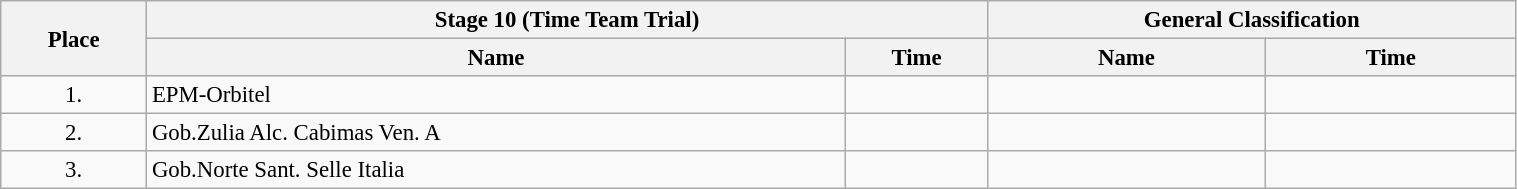<table class=wikitable style="font-size:95%" width="80%">
<tr>
<th rowspan="2">Place</th>
<th colspan="2">Stage 10 (Time Team Trial)</th>
<th colspan="2">General Classification</th>
</tr>
<tr>
<th>Name</th>
<th>Time</th>
<th>Name</th>
<th>Time</th>
</tr>
<tr>
<td align="center">1.</td>
<td>EPM-Orbitel</td>
<td></td>
<td></td>
<td></td>
</tr>
<tr>
<td align="center">2.</td>
<td>Gob.Zulia Alc. Cabimas Ven. A</td>
<td></td>
<td></td>
<td></td>
</tr>
<tr>
<td align="center">3.</td>
<td>Gob.Norte Sant. Selle Italia</td>
<td></td>
<td></td>
<td></td>
</tr>
</table>
